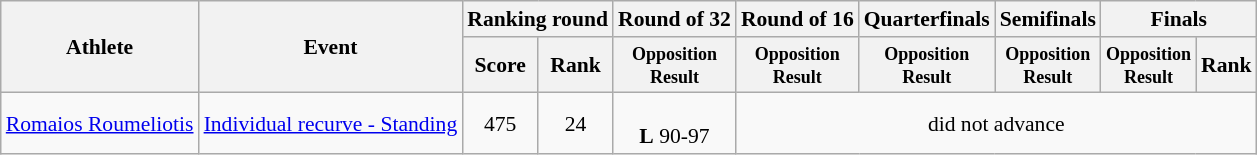<table class=wikitable style="font-size:90%">
<tr>
<th rowspan="2">Athlete</th>
<th rowspan="2">Event</th>
<th colspan="2">Ranking round</th>
<th>Round of 32</th>
<th>Round of 16</th>
<th>Quarterfinals</th>
<th>Semifinals</th>
<th colspan="2">Finals</th>
</tr>
<tr>
<th>Score</th>
<th>Rank</th>
<th style="line-height:1em"><small>Opposition<br>Result</small></th>
<th style="line-height:1em"><small>Opposition<br>Result</small></th>
<th style="line-height:1em"><small>Opposition<br>Result</small></th>
<th style="line-height:1em"><small>Opposition<br>Result</small></th>
<th style="line-height:1em"><small>Opposition<br>Result</small></th>
<th>Rank</th>
</tr>
<tr>
<td><a href='#'>Romaios Roumeliotis</a></td>
<td><a href='#'>Individual recurve - Standing</a></td>
<td align="center">475</td>
<td align="center">24</td>
<td align="center"><br> <strong>L</strong> 90-97</td>
<td align=center colspan="5">did not advance</td>
</tr>
</table>
